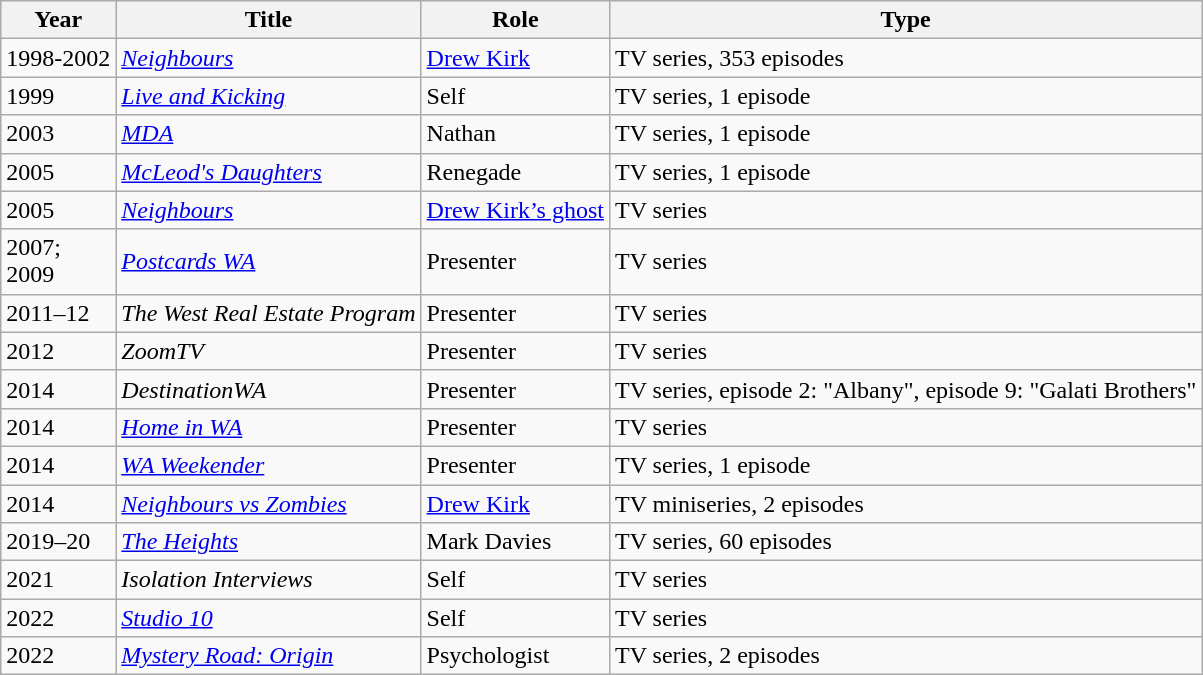<table class="wikitable">
<tr>
<th>Year</th>
<th>Title</th>
<th>Role</th>
<th>Type</th>
</tr>
<tr>
<td>1998-2002</td>
<td><em><a href='#'>Neighbours</a></em></td>
<td><a href='#'>Drew Kirk</a></td>
<td>TV series, 353 episodes</td>
</tr>
<tr>
<td>1999</td>
<td><em><a href='#'>Live and Kicking</a></em></td>
<td>Self</td>
<td>TV series, 1 episode</td>
</tr>
<tr>
<td>2003</td>
<td><em><a href='#'>MDA</a></em></td>
<td>Nathan</td>
<td>TV series, 1 episode</td>
</tr>
<tr>
<td>2005</td>
<td><em><a href='#'>McLeod's Daughters</a></em></td>
<td>Renegade</td>
<td>TV series, 1 episode</td>
</tr>
<tr>
<td>2005</td>
<td><em><a href='#'>Neighbours</a></em></td>
<td><a href='#'>Drew Kirk’s ghost</a></td>
<td>TV series</td>
</tr>
<tr>
<td>2007; <br>2009</td>
<td><em><a href='#'>Postcards WA</a></em></td>
<td>Presenter</td>
<td>TV series</td>
</tr>
<tr>
<td>2011–12</td>
<td><em>The West Real Estate Program</em></td>
<td>Presenter</td>
<td>TV series</td>
</tr>
<tr>
<td>2012</td>
<td><em>ZoomTV</em></td>
<td>Presenter</td>
<td>TV series</td>
</tr>
<tr>
<td>2014</td>
<td><em>DestinationWA</em></td>
<td>Presenter</td>
<td>TV series, episode 2: "Albany", episode 9: "Galati Brothers"</td>
</tr>
<tr>
<td>2014</td>
<td><em><a href='#'>Home in WA</a></em></td>
<td>Presenter</td>
<td>TV series</td>
</tr>
<tr>
<td>2014</td>
<td><em><a href='#'>WA Weekender</a></em></td>
<td>Presenter</td>
<td>TV series, 1 episode</td>
</tr>
<tr>
<td>2014</td>
<td><em><a href='#'>Neighbours vs Zombies</a></em></td>
<td><a href='#'>Drew Kirk</a></td>
<td>TV miniseries, 2 episodes</td>
</tr>
<tr>
<td>2019–20</td>
<td><em><a href='#'>The Heights</a></em></td>
<td>Mark Davies</td>
<td>TV series, 60 episodes</td>
</tr>
<tr>
<td>2021</td>
<td><em>Isolation Interviews</em></td>
<td>Self</td>
<td>TV series</td>
</tr>
<tr>
<td>2022</td>
<td><em><a href='#'>Studio 10</a></em></td>
<td>Self</td>
<td>TV series</td>
</tr>
<tr>
<td>2022</td>
<td><em><a href='#'>Mystery Road: Origin</a></em></td>
<td>Psychologist</td>
<td>TV series, 2 episodes</td>
</tr>
</table>
